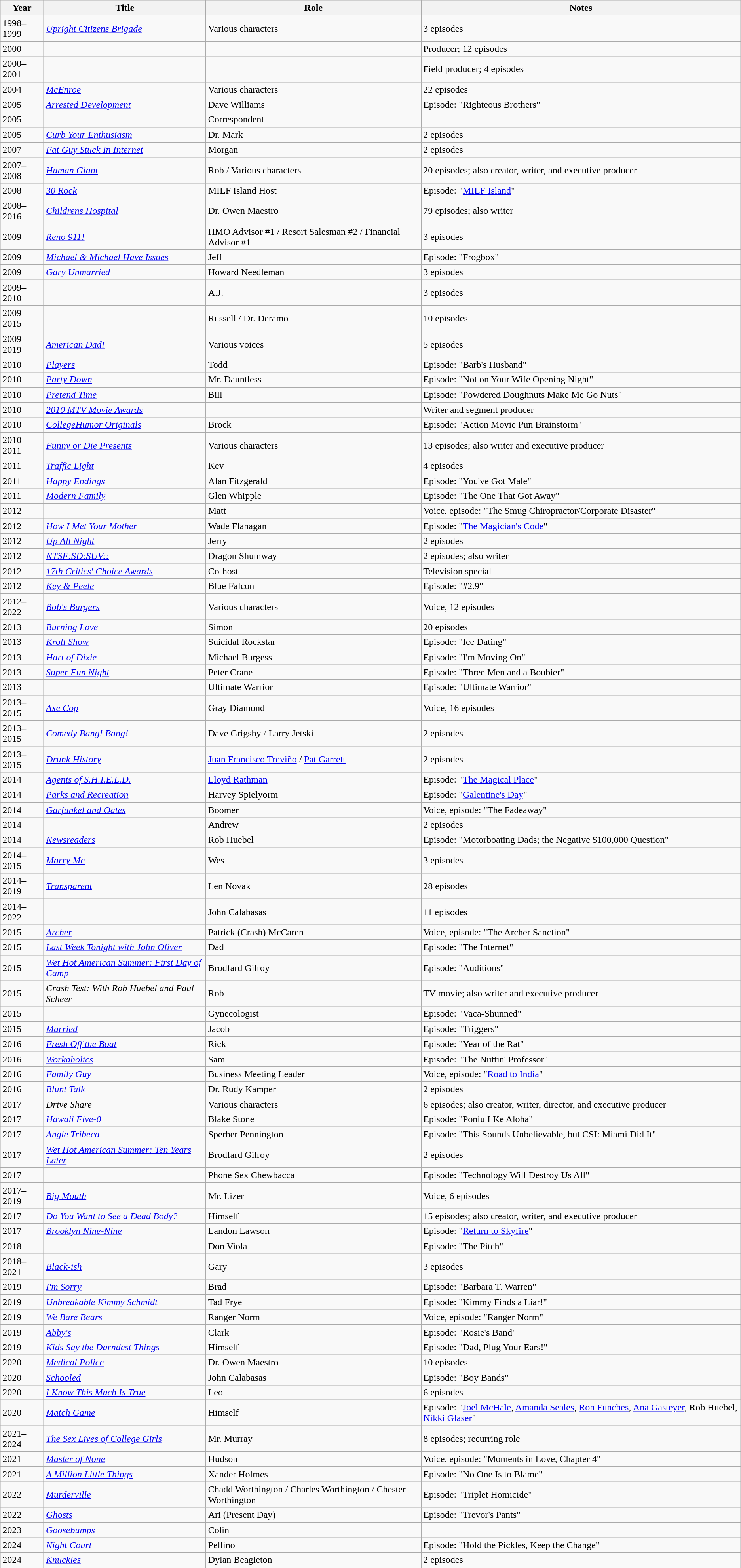<table class="wikitable sortable">
<tr>
<th>Year</th>
<th>Title</th>
<th>Role</th>
<th class="unsortable">Notes</th>
</tr>
<tr>
<td>1998–1999</td>
<td><em><a href='#'>Upright Citizens Brigade</a></em></td>
<td>Various characters</td>
<td>3 episodes</td>
</tr>
<tr>
<td>2000</td>
<td><em></em></td>
<td></td>
<td>Producer; 12 episodes</td>
</tr>
<tr>
<td>2000–2001</td>
<td><em></em></td>
<td></td>
<td>Field producer; 4 episodes</td>
</tr>
<tr>
<td>2004</td>
<td><em><a href='#'>McEnroe</a></em></td>
<td>Various characters</td>
<td>22 episodes</td>
</tr>
<tr>
<td>2005</td>
<td><em><a href='#'>Arrested Development</a></em></td>
<td>Dave Williams</td>
<td>Episode: "Righteous Brothers"</td>
</tr>
<tr>
<td>2005</td>
<td><em></em></td>
<td>Correspondent</td>
<td></td>
</tr>
<tr>
<td>2005</td>
<td><em><a href='#'>Curb Your Enthusiasm</a></em></td>
<td>Dr. Mark</td>
<td>2 episodes</td>
</tr>
<tr>
<td>2007</td>
<td><em><a href='#'>Fat Guy Stuck In Internet</a></em></td>
<td>Morgan</td>
<td>2 episodes</td>
</tr>
<tr>
<td>2007–2008</td>
<td><em><a href='#'>Human Giant</a></em></td>
<td>Rob / Various characters</td>
<td>20 episodes; also creator, writer, and executive producer</td>
</tr>
<tr>
<td>2008</td>
<td><em><a href='#'>30 Rock</a></em></td>
<td>MILF Island Host</td>
<td>Episode: "<a href='#'>MILF Island</a>"</td>
</tr>
<tr>
<td>2008–2016</td>
<td><em><a href='#'>Childrens Hospital</a></em></td>
<td>Dr. Owen Maestro</td>
<td>79 episodes; also writer</td>
</tr>
<tr>
<td>2009</td>
<td><em><a href='#'>Reno 911!</a></em></td>
<td>HMO Advisor #1 / Resort Salesman #2 / Financial Advisor #1</td>
<td>3 episodes</td>
</tr>
<tr>
<td>2009</td>
<td><em><a href='#'>Michael & Michael Have Issues</a></em></td>
<td>Jeff</td>
<td>Episode: "Frogbox"</td>
</tr>
<tr>
<td>2009</td>
<td><em><a href='#'>Gary Unmarried</a></em></td>
<td>Howard Needleman</td>
<td>3 episodes</td>
</tr>
<tr>
<td>2009–2010</td>
<td><em></em></td>
<td>A.J.</td>
<td>3 episodes</td>
</tr>
<tr>
<td>2009–2015</td>
<td><em></em></td>
<td>Russell / Dr. Deramo</td>
<td>10 episodes</td>
</tr>
<tr>
<td>2009–2019</td>
<td><em><a href='#'>American Dad!</a></em></td>
<td>Various voices</td>
<td>5 episodes</td>
</tr>
<tr>
<td>2010</td>
<td><em><a href='#'>Players</a></em></td>
<td>Todd</td>
<td>Episode: "Barb's Husband"</td>
</tr>
<tr>
<td>2010</td>
<td><em><a href='#'>Party Down</a></em></td>
<td>Mr. Dauntless</td>
<td>Episode: "Not on Your Wife Opening Night"</td>
</tr>
<tr>
<td>2010</td>
<td><em><a href='#'>Pretend Time</a></em></td>
<td>Bill</td>
<td>Episode: "Powdered Doughnuts Make Me Go Nuts"</td>
</tr>
<tr>
<td>2010</td>
<td><em><a href='#'>2010 MTV Movie Awards</a></em></td>
<td></td>
<td>Writer and segment producer</td>
</tr>
<tr>
<td>2010</td>
<td><em><a href='#'>CollegeHumor Originals</a></em></td>
<td>Brock</td>
<td>Episode: "Action Movie Pun Brainstorm"</td>
</tr>
<tr>
<td>2010–2011</td>
<td><em><a href='#'>Funny or Die Presents</a></em></td>
<td>Various characters</td>
<td>13 episodes; also writer and executive producer</td>
</tr>
<tr>
<td>2011</td>
<td><em><a href='#'>Traffic Light</a></em></td>
<td>Kev</td>
<td>4 episodes</td>
</tr>
<tr>
<td>2011</td>
<td><em><a href='#'>Happy Endings</a></em></td>
<td>Alan Fitzgerald</td>
<td>Episode: "You've Got Male"</td>
</tr>
<tr>
<td>2011</td>
<td><em><a href='#'>Modern Family</a></em></td>
<td>Glen Whipple</td>
<td>Episode: "The One That Got Away"</td>
</tr>
<tr>
<td>2012</td>
<td><em></em></td>
<td>Matt</td>
<td>Voice, episode: "The Smug Chiropractor/Corporate Disaster"</td>
</tr>
<tr>
<td>2012</td>
<td><em><a href='#'>How I Met Your Mother</a></em></td>
<td>Wade Flanagan</td>
<td>Episode: "<a href='#'>The Magician's Code</a>"</td>
</tr>
<tr>
<td>2012</td>
<td><em><a href='#'>Up All Night</a></em></td>
<td>Jerry</td>
<td>2 episodes</td>
</tr>
<tr>
<td>2012</td>
<td><em><a href='#'>NTSF:SD:SUV::</a></em></td>
<td>Dragon Shumway</td>
<td>2 episodes; also writer</td>
</tr>
<tr>
<td>2012</td>
<td><em><a href='#'>17th Critics' Choice Awards</a></em></td>
<td>Co-host</td>
<td>Television special</td>
</tr>
<tr>
<td>2012</td>
<td><em><a href='#'>Key & Peele</a></em></td>
<td>Blue Falcon</td>
<td>Episode: "#2.9"</td>
</tr>
<tr>
<td>2012–2022</td>
<td><em><a href='#'>Bob's Burgers</a></em></td>
<td>Various characters</td>
<td>Voice, 12 episodes</td>
</tr>
<tr>
<td>2013</td>
<td><em><a href='#'>Burning Love</a></em></td>
<td>Simon</td>
<td>20 episodes</td>
</tr>
<tr>
<td>2013</td>
<td><em><a href='#'>Kroll Show</a></em></td>
<td>Suicidal Rockstar</td>
<td>Episode: "Ice Dating"</td>
</tr>
<tr>
<td>2013</td>
<td><em><a href='#'>Hart of Dixie</a></em></td>
<td>Michael Burgess</td>
<td>Episode: "I'm Moving On"</td>
</tr>
<tr>
<td>2013</td>
<td><em><a href='#'>Super Fun Night</a></em></td>
<td>Peter Crane</td>
<td>Episode: "Three Men and a Boubier"</td>
</tr>
<tr>
<td>2013</td>
<td><em></em></td>
<td>Ultimate Warrior</td>
<td>Episode: "Ultimate Warrior"</td>
</tr>
<tr>
<td>2013–2015</td>
<td><em><a href='#'>Axe Cop</a></em></td>
<td>Gray Diamond</td>
<td>Voice, 16 episodes</td>
</tr>
<tr>
<td>2013–2015</td>
<td><em><a href='#'>Comedy Bang! Bang!</a></em></td>
<td>Dave Grigsby / Larry Jetski</td>
<td>2 episodes</td>
</tr>
<tr>
<td>2013–2015</td>
<td><em><a href='#'>Drunk History</a></em></td>
<td><a href='#'>Juan Francisco Treviño</a> / <a href='#'>Pat Garrett</a></td>
<td>2 episodes</td>
</tr>
<tr>
<td>2014</td>
<td><em><a href='#'>Agents of S.H.I.E.L.D.</a></em></td>
<td><a href='#'>Lloyd Rathman</a></td>
<td>Episode: "<a href='#'>The Magical Place</a>"</td>
</tr>
<tr>
<td>2014</td>
<td><em><a href='#'>Parks and Recreation</a></em></td>
<td>Harvey Spielyorm</td>
<td>Episode: "<a href='#'>Galentine's Day</a>"</td>
</tr>
<tr>
<td>2014</td>
<td><em><a href='#'>Garfunkel and Oates</a></em></td>
<td>Boomer</td>
<td>Voice, episode: "The Fadeaway"</td>
</tr>
<tr>
<td>2014</td>
<td><em></em></td>
<td>Andrew</td>
<td>2 episodes</td>
</tr>
<tr>
<td>2014</td>
<td><em><a href='#'>Newsreaders</a></em></td>
<td>Rob Huebel</td>
<td>Episode: "Motorboating Dads; the Negative $100,000 Question"</td>
</tr>
<tr>
<td>2014–2015</td>
<td><em><a href='#'>Marry Me</a></em></td>
<td>Wes</td>
<td>3 episodes</td>
</tr>
<tr>
<td>2014–2019</td>
<td><em><a href='#'>Transparent</a></em></td>
<td>Len Novak</td>
<td>28 episodes</td>
</tr>
<tr>
<td>2014–2022</td>
<td><em></em></td>
<td>John Calabasas</td>
<td>11 episodes</td>
</tr>
<tr>
<td>2015</td>
<td><em><a href='#'>Archer</a></em></td>
<td>Patrick (Crash) McCaren</td>
<td>Voice, episode: "The Archer Sanction"</td>
</tr>
<tr>
<td>2015</td>
<td><em><a href='#'>Last Week Tonight with John Oliver</a></em></td>
<td>Dad</td>
<td>Episode: "The Internet"</td>
</tr>
<tr>
<td>2015</td>
<td><em><a href='#'>Wet Hot American Summer: First Day of Camp</a></em></td>
<td>Brodfard Gilroy</td>
<td>Episode: "Auditions"</td>
</tr>
<tr>
<td>2015</td>
<td><em>Crash Test: With Rob Huebel and Paul Scheer</em></td>
<td>Rob</td>
<td>TV movie; also writer and executive producer</td>
</tr>
<tr>
<td>2015</td>
<td><em></em></td>
<td>Gynecologist</td>
<td>Episode: "Vaca-Shunned"</td>
</tr>
<tr>
<td>2015</td>
<td><em><a href='#'>Married</a></em></td>
<td>Jacob</td>
<td>Episode: "Triggers"</td>
</tr>
<tr>
<td>2016</td>
<td><em><a href='#'>Fresh Off the Boat</a></em></td>
<td>Rick</td>
<td>Episode: "Year of the Rat"</td>
</tr>
<tr>
<td>2016</td>
<td><em><a href='#'>Workaholics</a></em></td>
<td>Sam</td>
<td>Episode: "The Nuttin' Professor"</td>
</tr>
<tr>
<td>2016</td>
<td><em><a href='#'>Family Guy</a></em></td>
<td>Business Meeting Leader</td>
<td>Voice, episode: "<a href='#'>Road to India</a>"</td>
</tr>
<tr>
<td>2016</td>
<td><em><a href='#'>Blunt Talk</a></em></td>
<td>Dr. Rudy Kamper</td>
<td>2 episodes</td>
</tr>
<tr>
<td>2017</td>
<td><em>Drive Share</em></td>
<td>Various characters</td>
<td>6 episodes; also creator, writer, director, and executive producer</td>
</tr>
<tr>
<td>2017</td>
<td><em><a href='#'>Hawaii Five-0</a></em></td>
<td>Blake Stone</td>
<td>Episode: "Poniu I Ke Aloha"</td>
</tr>
<tr>
<td>2017</td>
<td><em><a href='#'>Angie Tribeca</a></em></td>
<td>Sperber Pennington</td>
<td>Episode: "This Sounds Unbelievable, but CSI: Miami Did It"</td>
</tr>
<tr>
<td>2017</td>
<td><em><a href='#'>Wet Hot American Summer: Ten Years Later</a></em></td>
<td>Brodfard Gilroy</td>
<td>2 episodes</td>
</tr>
<tr>
<td>2017</td>
<td><em></em></td>
<td>Phone Sex Chewbacca</td>
<td>Episode: "Technology Will Destroy Us All"</td>
</tr>
<tr>
<td>2017–2019</td>
<td><em><a href='#'>Big Mouth</a></em></td>
<td>Mr. Lizer</td>
<td>Voice, 6 episodes</td>
</tr>
<tr>
<td>2017</td>
<td><em><a href='#'>Do You Want to See a Dead Body?</a></em></td>
<td>Himself</td>
<td>15 episodes; also creator, writer, and executive producer</td>
</tr>
<tr>
<td>2017</td>
<td><em><a href='#'>Brooklyn Nine-Nine</a></em></td>
<td>Landon Lawson</td>
<td>Episode: "<a href='#'>Return to Skyfire</a>"</td>
</tr>
<tr>
<td>2018</td>
<td><em></em></td>
<td>Don Viola</td>
<td>Episode: "The Pitch"</td>
</tr>
<tr>
<td>2018–2021</td>
<td><em><a href='#'>Black-ish</a></em></td>
<td>Gary</td>
<td>3 episodes</td>
</tr>
<tr>
<td>2019</td>
<td><em><a href='#'>I'm Sorry</a></em></td>
<td>Brad</td>
<td>Episode: "Barbara T. Warren"</td>
</tr>
<tr>
<td>2019</td>
<td><em><a href='#'>Unbreakable Kimmy Schmidt</a></em></td>
<td>Tad Frye</td>
<td>Episode: "Kimmy Finds a Liar!"</td>
</tr>
<tr>
<td>2019</td>
<td><em><a href='#'>We Bare Bears</a></em></td>
<td>Ranger Norm</td>
<td>Voice, episode: "Ranger Norm"</td>
</tr>
<tr>
<td>2019</td>
<td><em><a href='#'>Abby's</a></em></td>
<td>Clark</td>
<td>Episode: "Rosie's Band"</td>
</tr>
<tr>
<td>2019</td>
<td><em><a href='#'>Kids Say the Darndest Things</a></em></td>
<td>Himself</td>
<td>Episode: "Dad, Plug Your Ears!"</td>
</tr>
<tr>
<td>2020</td>
<td><em><a href='#'>Medical Police</a></em></td>
<td>Dr. Owen Maestro</td>
<td>10 episodes</td>
</tr>
<tr>
<td>2020</td>
<td><em><a href='#'>Schooled</a></em></td>
<td>John Calabasas</td>
<td>Episode: "Boy Bands"</td>
</tr>
<tr>
<td>2020</td>
<td><em><a href='#'>I Know This Much Is True</a></em></td>
<td>Leo</td>
<td>6 episodes</td>
</tr>
<tr>
<td>2020</td>
<td><em><a href='#'>Match Game</a></em></td>
<td>Himself</td>
<td>Episode: "<a href='#'>Joel McHale</a>, <a href='#'>Amanda Seales</a>, <a href='#'>Ron Funches</a>, <a href='#'>Ana Gasteyer</a>, Rob Huebel, <a href='#'>Nikki Glaser</a>"</td>
</tr>
<tr>
<td>2021–2024</td>
<td><em><a href='#'>The Sex Lives of College Girls</a></em></td>
<td>Mr. Murray</td>
<td>8 episodes; recurring role</td>
</tr>
<tr>
<td>2021</td>
<td><em><a href='#'>Master of None</a></em></td>
<td>Hudson</td>
<td>Voice, episode: "Moments in Love, Chapter 4"</td>
</tr>
<tr>
<td>2021</td>
<td><em><a href='#'>A Million Little Things</a></em></td>
<td>Xander Holmes</td>
<td>Episode: "No One Is to Blame"</td>
</tr>
<tr>
<td>2022</td>
<td><em><a href='#'>Murderville</a></em></td>
<td>Chadd Worthington / Charles Worthington / Chester Worthington</td>
<td>Episode: "Triplet Homicide"</td>
</tr>
<tr>
<td>2022</td>
<td><em><a href='#'>Ghosts</a></em></td>
<td>Ari (Present Day)</td>
<td>Episode: "Trevor's Pants"</td>
</tr>
<tr>
<td>2023</td>
<td><em><a href='#'>Goosebumps</a></em></td>
<td>Colin</td>
<td></td>
</tr>
<tr>
<td>2024</td>
<td><em><a href='#'>Night Court</a></em></td>
<td>Pellino</td>
<td>Episode: "Hold the Pickles, Keep the Change"</td>
</tr>
<tr>
<td>2024</td>
<td><em><a href='#'>Knuckles</a></em></td>
<td>Dylan Beagleton</td>
<td>2 episodes</td>
</tr>
</table>
